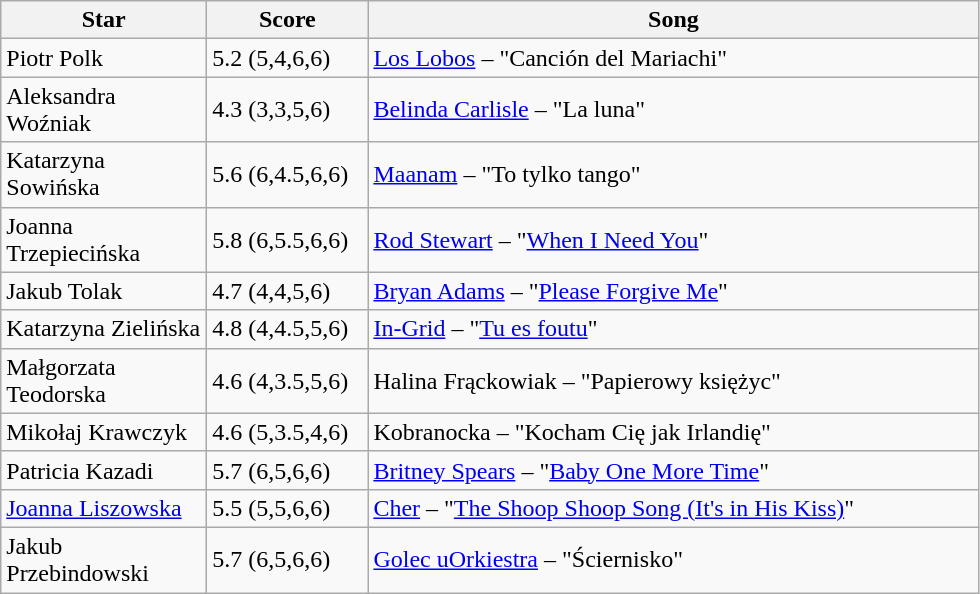<table class="wikitable">
<tr>
<th style="width:130px;">Star</th>
<th style="width:100px;">Score</th>
<th style="width:400px;">Song</th>
</tr>
<tr>
<td>Piotr Polk</td>
<td>5.2 (5,4,6,6)</td>
<td><a href='#'>Los Lobos</a> – "Canción del Mariachi"</td>
</tr>
<tr>
<td>Aleksandra Woźniak</td>
<td>4.3 (3,3,5,6)</td>
<td><a href='#'>Belinda Carlisle</a> – "La luna"</td>
</tr>
<tr>
<td>Katarzyna Sowińska</td>
<td>5.6 (6,4.5,6,6)</td>
<td><a href='#'>Maanam</a> – "To tylko tango"</td>
</tr>
<tr>
<td>Joanna Trzepiecińska</td>
<td>5.8 (6,5.5,6,6)</td>
<td><a href='#'>Rod Stewart</a> – "<a href='#'>When I Need You</a>"</td>
</tr>
<tr>
<td>Jakub Tolak</td>
<td>4.7 (4,4,5,6)</td>
<td><a href='#'>Bryan Adams</a> – "<a href='#'>Please Forgive Me</a>"</td>
</tr>
<tr>
<td>Katarzyna Zielińska</td>
<td>4.8 (4,4.5,5,6)</td>
<td><a href='#'>In-Grid</a> – "<a href='#'>Tu es foutu</a>"</td>
</tr>
<tr>
<td>Małgorzata Teodorska</td>
<td>4.6 (4,3.5,5,6)</td>
<td>Halina Frąckowiak – "Papierowy księżyc"</td>
</tr>
<tr>
<td>Mikołaj Krawczyk</td>
<td>4.6 (5,3.5,4,6)</td>
<td>Kobranocka – "Kocham Cię jak Irlandię"</td>
</tr>
<tr>
<td>Patricia Kazadi</td>
<td>5.7 (6,5,6,6)</td>
<td><a href='#'>Britney Spears</a> – "<a href='#'>Baby One More Time</a>"</td>
</tr>
<tr>
<td><a href='#'>Joanna Liszowska</a></td>
<td>5.5 (5,5,6,6)</td>
<td><a href='#'>Cher</a> – "<a href='#'>The Shoop Shoop Song (It's in His Kiss)</a>"</td>
</tr>
<tr>
<td>Jakub Przebindowski</td>
<td>5.7 (6,5,6,6)</td>
<td><a href='#'>Golec uOrkiestra</a> – "Ściernisko"</td>
</tr>
</table>
